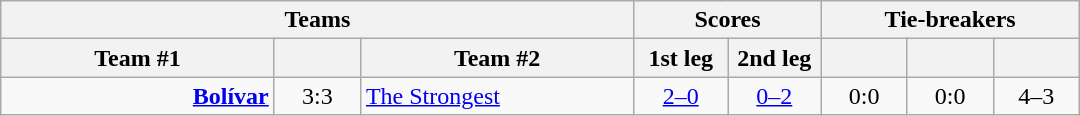<table class="wikitable" style="text-align: center;">
<tr>
<th colspan=3>Teams</th>
<th colspan=2>Scores</th>
<th colspan=3>Tie-breakers</th>
</tr>
<tr>
<th width="175">Team #1</th>
<th width="50"></th>
<th width="175">Team #2</th>
<th width="55">1st leg</th>
<th width="55">2nd leg</th>
<th width="50"></th>
<th width="50"></th>
<th width="50"></th>
</tr>
<tr>
<td align=right><strong><a href='#'>Bolívar</a></strong></td>
<td>3:3</td>
<td align=left><a href='#'>The Strongest</a></td>
<td><a href='#'>2–0</a></td>
<td><a href='#'>0–2</a></td>
<td>0:0</td>
<td>0:0</td>
<td>4–3</td>
</tr>
</table>
